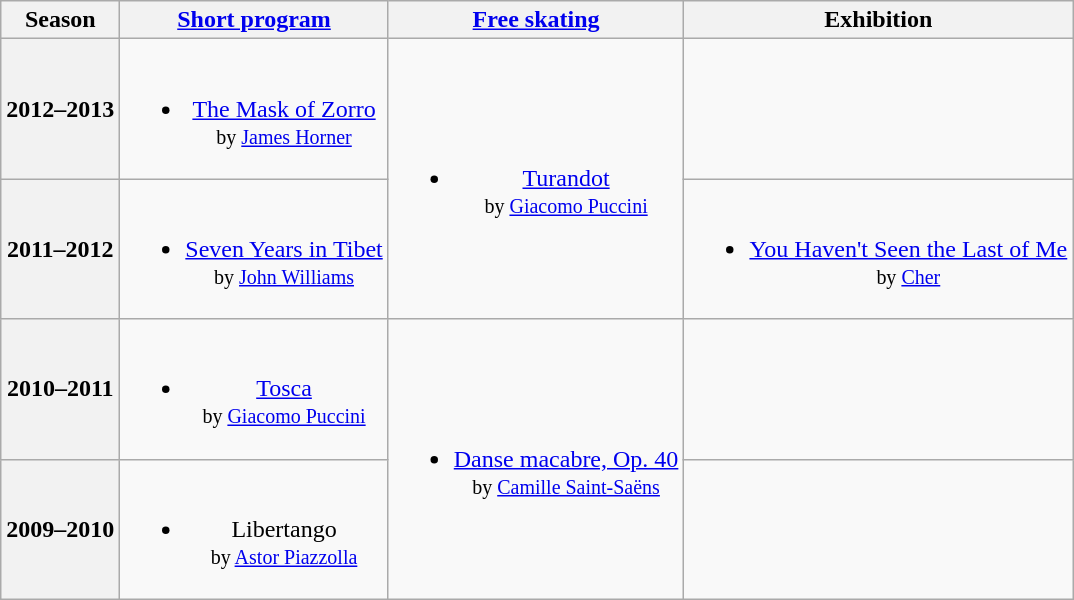<table class="wikitable" style="text-align:center">
<tr>
<th>Season</th>
<th><a href='#'>Short program</a></th>
<th><a href='#'>Free skating</a></th>
<th>Exhibition</th>
</tr>
<tr>
<th>2012–2013 <br></th>
<td><br><ul><li><a href='#'>The Mask of Zorro</a> <br><small> by <a href='#'>James Horner</a> </small></li></ul></td>
<td rowspan=2><br><ul><li><a href='#'>Turandot</a> <br><small> by <a href='#'>Giacomo Puccini</a> </small></li></ul></td>
<td></td>
</tr>
<tr>
<th>2011–2012 <br></th>
<td><br><ul><li><a href='#'>Seven Years in Tibet</a> <br><small> by <a href='#'>John Williams</a> </small></li></ul></td>
<td><br><ul><li><a href='#'>You Haven't Seen the Last of Me</a> <br><small> by <a href='#'>Cher</a> </small></li></ul></td>
</tr>
<tr>
<th>2010–2011 <br></th>
<td><br><ul><li><a href='#'>Tosca</a> <br><small> by <a href='#'>Giacomo Puccini</a> </small></li></ul></td>
<td rowspan=2><br><ul><li><a href='#'>Danse macabre, Op. 40</a> <br><small> by <a href='#'>Camille Saint-Saëns</a> </small></li></ul></td>
<td></td>
</tr>
<tr>
<th>2009–2010</th>
<td><br><ul><li>Libertango <br><small> by <a href='#'>Astor Piazzolla</a> </small></li></ul></td>
<td></td>
</tr>
</table>
